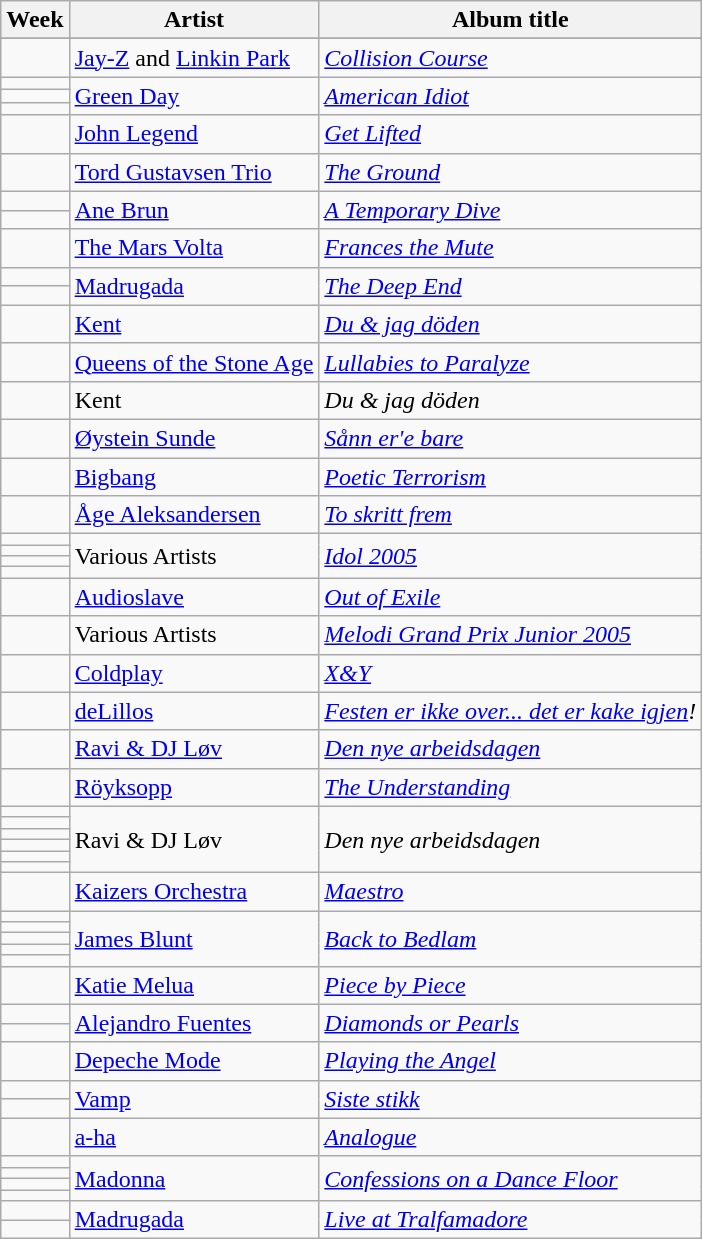<table class="wikitable">
<tr>
<th>Week</th>
<th>Artist</th>
<th>Album title</th>
</tr>
<tr>
</tr>
<tr>
<td></td>
<td><a href='#'>Jay-Z</a> and <a href='#'>Linkin Park</a></td>
<td><em><a href='#'>Collision Course</a></em></td>
</tr>
<tr>
<td></td>
<td rowspan=3><a href='#'>Green Day</a></td>
<td rowspan=3><em><a href='#'>American Idiot</a></em></td>
</tr>
<tr>
<td></td>
</tr>
<tr>
<td></td>
</tr>
<tr>
<td></td>
<td><a href='#'>John Legend</a></td>
<td><em><a href='#'>Get Lifted</a></em></td>
</tr>
<tr>
<td></td>
<td><a href='#'>Tord Gustavsen Trio</a></td>
<td><em><a href='#'>The Ground</a></em></td>
</tr>
<tr>
<td></td>
<td rowspan=2><a href='#'>Ane Brun</a></td>
<td rowspan=2><em><a href='#'>A Temporary Dive</a></em></td>
</tr>
<tr>
<td></td>
</tr>
<tr>
<td></td>
<td><a href='#'>The Mars Volta</a></td>
<td><em><a href='#'>Frances the Mute</a></em></td>
</tr>
<tr>
<td></td>
<td rowspan=2><a href='#'>Madrugada</a></td>
<td rowspan=2><em><a href='#'>The Deep End</a></em></td>
</tr>
<tr>
<td></td>
</tr>
<tr>
<td></td>
<td><a href='#'>Kent</a></td>
<td><em><a href='#'>Du & jag döden</a></em></td>
</tr>
<tr>
<td></td>
<td><a href='#'>Queens of the Stone Age</a></td>
<td><em><a href='#'>Lullabies to Paralyze</a></em></td>
</tr>
<tr>
<td></td>
<td>Kent</td>
<td><em>Du & jag döden</em></td>
</tr>
<tr>
<td></td>
<td><a href='#'>Øystein Sunde</a></td>
<td><em><a href='#'>Sånn er'e bare</a></em></td>
</tr>
<tr>
<td></td>
<td><a href='#'>Bigbang</a></td>
<td><em><a href='#'>Poetic Terrorism</a></em></td>
</tr>
<tr>
<td></td>
<td><a href='#'>Åge Aleksandersen</a></td>
<td><em><a href='#'>To skritt frem</a></em></td>
</tr>
<tr>
<td></td>
<td rowspan=4>Various Artists</td>
<td rowspan=4><em><a href='#'>Idol 2005</a></em></td>
</tr>
<tr>
<td></td>
</tr>
<tr>
<td></td>
</tr>
<tr>
<td></td>
</tr>
<tr>
<td></td>
<td><a href='#'>Audioslave</a></td>
<td><em><a href='#'>Out of Exile</a></em></td>
</tr>
<tr>
<td></td>
<td>Various Artists</td>
<td><em><a href='#'>Melodi Grand Prix Junior 2005</a></em></td>
</tr>
<tr>
<td></td>
<td><a href='#'>Coldplay</a></td>
<td><em><a href='#'>X&Y</a></em></td>
</tr>
<tr>
<td></td>
<td><a href='#'>deLillos</a></td>
<td><em><a href='#'>Festen er ikke over... det er kake igjen</a>!</em></td>
</tr>
<tr>
<td></td>
<td><a href='#'>Ravi & DJ Løv</a></td>
<td><em><a href='#'>Den nye arbeidsdagen</a></em></td>
</tr>
<tr>
<td></td>
<td><a href='#'>Röyksopp</a></td>
<td><em><a href='#'>The Understanding</a></em></td>
</tr>
<tr>
<td></td>
<td rowspan=6>Ravi & DJ Løv</td>
<td rowspan=6><em>Den nye arbeidsdagen</em></td>
</tr>
<tr>
<td></td>
</tr>
<tr>
<td></td>
</tr>
<tr>
<td></td>
</tr>
<tr>
<td></td>
</tr>
<tr>
<td></td>
</tr>
<tr>
<td></td>
<td><a href='#'>Kaizers Orchestra</a></td>
<td><em><a href='#'>Maestro</a></em></td>
</tr>
<tr>
<td></td>
<td rowspan=5><a href='#'>James Blunt</a></td>
<td rowspan=5><em><a href='#'>Back to Bedlam</a></em></td>
</tr>
<tr>
<td></td>
</tr>
<tr>
<td></td>
</tr>
<tr>
<td></td>
</tr>
<tr>
<td></td>
</tr>
<tr>
<td></td>
<td><a href='#'>Katie Melua</a></td>
<td><em><a href='#'>Piece by Piece</a></em></td>
</tr>
<tr>
<td></td>
<td rowspan=2><a href='#'>Alejandro Fuentes</a></td>
<td rowspan=2><em><a href='#'>Diamonds or Pearls</a></em></td>
</tr>
<tr>
<td></td>
</tr>
<tr>
<td></td>
<td><a href='#'>Depeche Mode</a></td>
<td><em><a href='#'>Playing the Angel</a></em></td>
</tr>
<tr>
<td></td>
<td rowspan=2><a href='#'>Vamp</a></td>
<td rowspan=2><em><a href='#'>Siste stikk</a></em></td>
</tr>
<tr>
<td></td>
</tr>
<tr>
<td></td>
<td><a href='#'>a-ha</a></td>
<td><em><a href='#'>Analogue</a></em></td>
</tr>
<tr>
<td></td>
<td rowspan=4><a href='#'>Madonna</a></td>
<td rowspan=4><em><a href='#'>Confessions on a Dance Floor</a></em></td>
</tr>
<tr>
<td></td>
</tr>
<tr>
<td></td>
</tr>
<tr>
<td></td>
</tr>
<tr>
<td></td>
<td rowspan=2><a href='#'>Madrugada</a></td>
<td rowspan=2><em><a href='#'>Live at Tralfamadore</a></em></td>
</tr>
<tr>
<td></td>
</tr>
</table>
